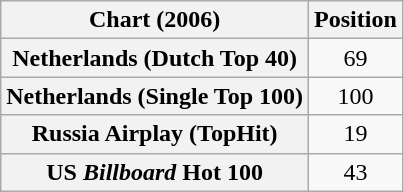<table class="wikitable sortable plainrowheaders" style="text-align:center">
<tr>
<th>Chart (2006)</th>
<th>Position</th>
</tr>
<tr>
<th scope="row">Netherlands (Dutch Top 40)</th>
<td>69</td>
</tr>
<tr>
<th scope="row">Netherlands (Single Top 100)</th>
<td>100</td>
</tr>
<tr>
<th scope="row">Russia Airplay (TopHit)</th>
<td>19</td>
</tr>
<tr>
<th scope="row">US <em>Billboard</em> Hot 100</th>
<td>43</td>
</tr>
</table>
